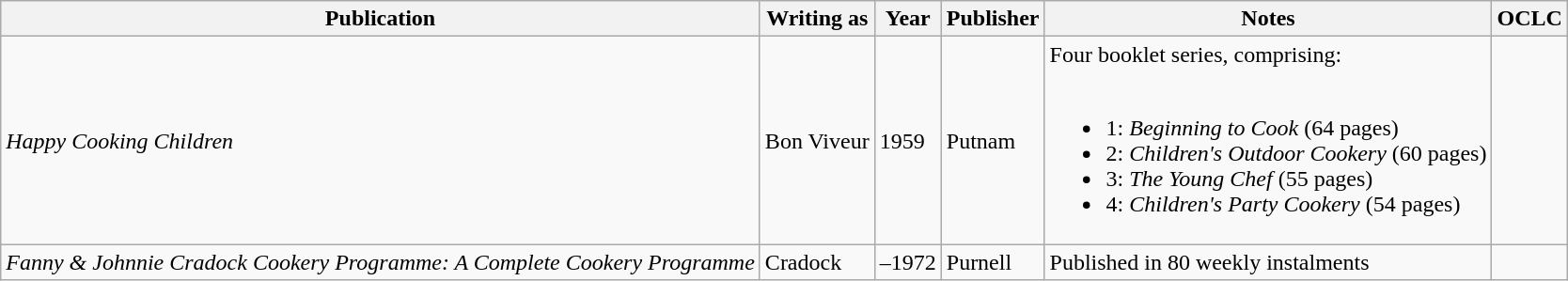<table class="wikitable plainrowheaders sortable" style="margin-right: 0;">
<tr>
<th scope="col">Publication</th>
<th scope="col">Writing as</th>
<th scope="col">Year</th>
<th scope="col">Publisher</th>
<th scope="col" class="unsortable">Notes</th>
<th scope="col" class="unsortable">OCLC</th>
</tr>
<tr>
<td><em>Happy Cooking Children</em></td>
<td>Bon Viveur</td>
<td>1959</td>
<td>Putnam</td>
<td>Four booklet series, comprising:<br><br><ul><li>1: <em>Beginning to Cook</em> (64 pages)</li><li>2: <em>Children's Outdoor Cookery</em> (60 pages)</li><li>3: <em>The Young Chef</em> (55 pages)</li><li>4: <em>Children's Party Cookery</em> (54 pages)</li></ul></td>
<td></td>
</tr>
<tr>
<td><em>Fanny & Johnnie Cradock Cookery Programme: A Complete Cookery Programme</em></td>
<td> Cradock</td>
<td>–1972</td>
<td>Purnell</td>
<td>Published in 80 weekly instalments</td>
<td></td>
</tr>
</table>
